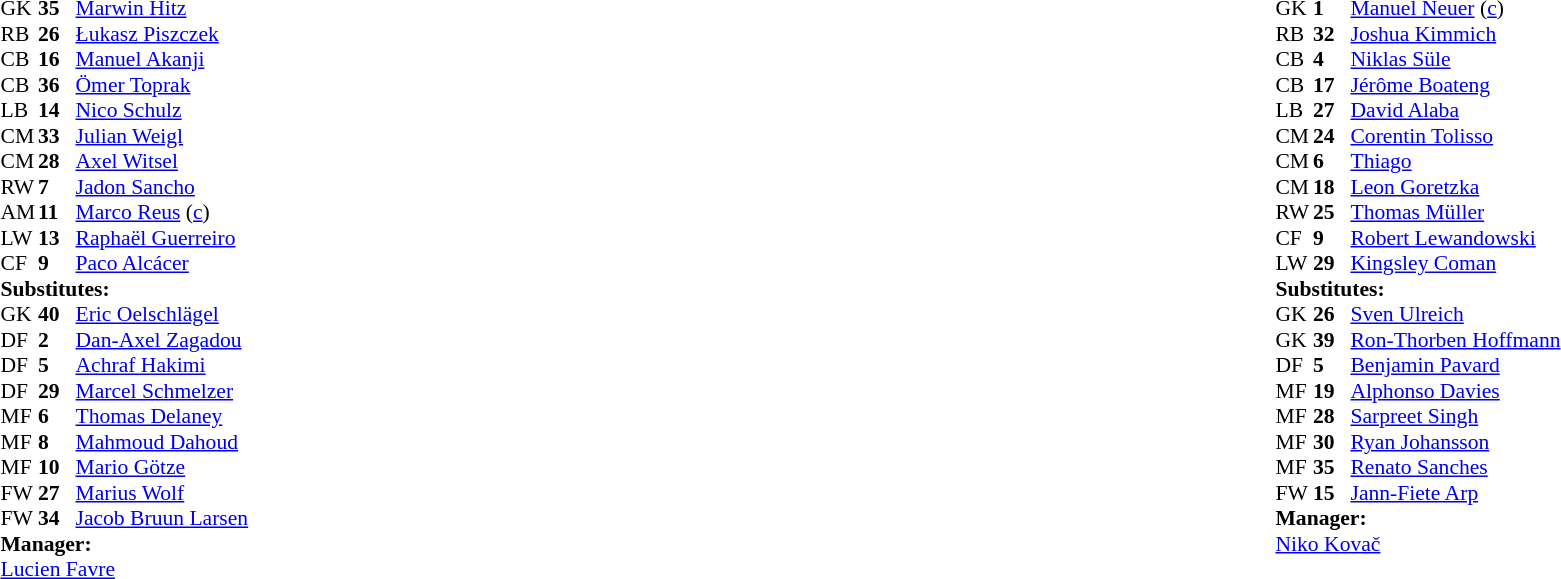<table width="100%">
<tr>
<td valign="top" width="40%"><br><table style="font-size:90%" cellspacing="0" cellpadding="0">
<tr>
<th width=25></th>
<th width=25></th>
</tr>
<tr>
<td>GK</td>
<td><strong>35</strong></td>
<td> <a href='#'>Marwin Hitz</a></td>
</tr>
<tr>
<td>RB</td>
<td><strong>26</strong></td>
<td> <a href='#'>Łukasz Piszczek</a></td>
<td></td>
<td></td>
</tr>
<tr>
<td>CB</td>
<td><strong>16</strong></td>
<td> <a href='#'>Manuel Akanji</a></td>
</tr>
<tr>
<td>CB</td>
<td><strong>36</strong></td>
<td> <a href='#'>Ömer Toprak</a></td>
</tr>
<tr>
<td>LB</td>
<td><strong>14</strong></td>
<td> <a href='#'>Nico Schulz</a></td>
</tr>
<tr>
<td>CM</td>
<td><strong>33</strong></td>
<td> <a href='#'>Julian Weigl</a></td>
</tr>
<tr>
<td>CM</td>
<td><strong>28</strong></td>
<td> <a href='#'>Axel Witsel</a></td>
</tr>
<tr>
<td>RW</td>
<td><strong>7</strong></td>
<td> <a href='#'>Jadon Sancho</a></td>
<td></td>
<td></td>
</tr>
<tr>
<td>AM</td>
<td><strong>11</strong></td>
<td> <a href='#'>Marco Reus</a> (<a href='#'>c</a>)</td>
</tr>
<tr>
<td>LW</td>
<td><strong>13</strong></td>
<td> <a href='#'>Raphaël Guerreiro</a></td>
<td></td>
<td></td>
</tr>
<tr>
<td>CF</td>
<td><strong>9</strong></td>
<td> <a href='#'>Paco Alcácer</a></td>
</tr>
<tr>
<td colspan=3><strong>Substitutes:</strong></td>
</tr>
<tr>
<td>GK</td>
<td><strong>40</strong></td>
<td> <a href='#'>Eric Oelschlägel</a></td>
</tr>
<tr>
<td>DF</td>
<td><strong>2</strong></td>
<td> <a href='#'>Dan-Axel Zagadou</a></td>
</tr>
<tr>
<td>DF</td>
<td><strong>5</strong></td>
<td> <a href='#'>Achraf Hakimi</a></td>
<td></td>
<td></td>
</tr>
<tr>
<td>DF</td>
<td><strong>29</strong></td>
<td> <a href='#'>Marcel Schmelzer</a></td>
</tr>
<tr>
<td>MF</td>
<td><strong>6</strong></td>
<td> <a href='#'>Thomas Delaney</a></td>
</tr>
<tr>
<td>MF</td>
<td><strong>8</strong></td>
<td> <a href='#'>Mahmoud Dahoud</a></td>
</tr>
<tr>
<td>MF</td>
<td><strong>10</strong></td>
<td> <a href='#'>Mario Götze</a></td>
</tr>
<tr>
<td>FW</td>
<td><strong>27</strong></td>
<td> <a href='#'>Marius Wolf</a></td>
<td></td>
<td></td>
</tr>
<tr>
<td>FW</td>
<td><strong>34</strong></td>
<td> <a href='#'>Jacob Bruun Larsen</a></td>
<td></td>
<td></td>
</tr>
<tr>
<td colspan=3><strong>Manager:</strong></td>
</tr>
<tr>
<td colspan=3> <a href='#'>Lucien Favre</a></td>
</tr>
</table>
</td>
<td valign="top"></td>
<td valign="top" width="50%"><br><table style="font-size:90%; margin:auto" cellspacing="0" cellpadding="0">
<tr>
<th width=25></th>
<th width=25></th>
</tr>
<tr>
<td>GK</td>
<td><strong>1</strong></td>
<td> <a href='#'>Manuel Neuer</a> (<a href='#'>c</a>)</td>
</tr>
<tr>
<td>RB</td>
<td><strong>32</strong></td>
<td> <a href='#'>Joshua Kimmich</a></td>
<td></td>
</tr>
<tr>
<td>CB</td>
<td><strong>4</strong></td>
<td> <a href='#'>Niklas Süle</a></td>
</tr>
<tr>
<td>CB</td>
<td><strong>17</strong></td>
<td> <a href='#'>Jérôme Boateng</a></td>
</tr>
<tr>
<td>LB</td>
<td><strong>27</strong></td>
<td> <a href='#'>David Alaba</a></td>
<td></td>
<td></td>
</tr>
<tr>
<td>CM</td>
<td><strong>24</strong></td>
<td> <a href='#'>Corentin Tolisso</a></td>
</tr>
<tr>
<td>CM</td>
<td><strong>6</strong></td>
<td> <a href='#'>Thiago</a></td>
<td></td>
<td></td>
</tr>
<tr>
<td>CM</td>
<td><strong>18</strong></td>
<td> <a href='#'>Leon Goretzka</a></td>
</tr>
<tr>
<td>RW</td>
<td><strong>25</strong></td>
<td> <a href='#'>Thomas Müller</a></td>
<td></td>
<td></td>
</tr>
<tr>
<td>CF</td>
<td><strong>9</strong></td>
<td> <a href='#'>Robert Lewandowski</a></td>
<td></td>
</tr>
<tr>
<td>LW</td>
<td><strong>29</strong></td>
<td> <a href='#'>Kingsley Coman</a></td>
</tr>
<tr>
<td colspan=3><strong>Substitutes:</strong></td>
</tr>
<tr>
<td>GK</td>
<td><strong>26</strong></td>
<td> <a href='#'>Sven Ulreich</a></td>
</tr>
<tr>
<td>GK</td>
<td><strong>39</strong></td>
<td> <a href='#'>Ron-Thorben Hoffmann</a></td>
</tr>
<tr>
<td>DF</td>
<td><strong>5</strong></td>
<td> <a href='#'>Benjamin Pavard</a></td>
<td></td>
<td></td>
</tr>
<tr>
<td>MF</td>
<td><strong>19</strong></td>
<td> <a href='#'>Alphonso Davies</a></td>
<td></td>
<td></td>
</tr>
<tr>
<td>MF</td>
<td><strong>28</strong></td>
<td> <a href='#'>Sarpreet Singh</a></td>
</tr>
<tr>
<td>MF</td>
<td><strong>30</strong></td>
<td> <a href='#'>Ryan Johansson</a></td>
</tr>
<tr>
<td>MF</td>
<td><strong>35</strong></td>
<td> <a href='#'>Renato Sanches</a></td>
<td></td>
<td></td>
</tr>
<tr>
<td>FW</td>
<td><strong>15</strong></td>
<td> <a href='#'>Jann-Fiete Arp</a></td>
</tr>
<tr>
<td colspan=3><strong>Manager:</strong></td>
</tr>
<tr>
<td colspan=3> <a href='#'>Niko Kovač</a></td>
</tr>
</table>
</td>
</tr>
</table>
